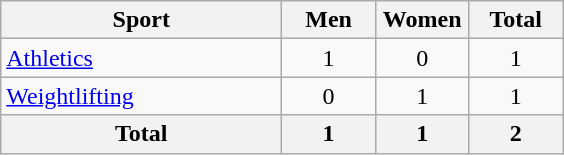<table class="wikitable sortable" style="text-align:center;">
<tr>
<th width=180>Sport</th>
<th width=55>Men</th>
<th width=55>Women</th>
<th width=55>Total</th>
</tr>
<tr>
<td align=left><a href='#'>Athletics</a></td>
<td>1</td>
<td>0</td>
<td>1</td>
</tr>
<tr>
<td align=left><a href='#'>Weightlifting</a></td>
<td>0</td>
<td>1</td>
<td>1</td>
</tr>
<tr>
<th>Total</th>
<th>1</th>
<th>1</th>
<th>2</th>
</tr>
</table>
